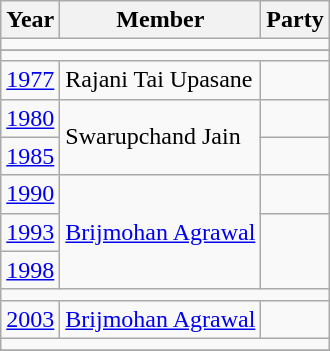<table class="wikitable sortable">
<tr>
<th>Year</th>
<th>Member</th>
<th colspan="2">Party</th>
</tr>
<tr>
<td colspan=4></td>
</tr>
<tr>
</tr>
<tr>
<td colspan=4></td>
</tr>
<tr>
<td><a href='#'>1977</a></td>
<td>Rajani Tai Upasane</td>
<td></td>
</tr>
<tr>
<td><a href='#'>1980</a></td>
<td rowspan="2">Swarupchand Jain</td>
<td></td>
</tr>
<tr>
<td><a href='#'>1985</a></td>
</tr>
<tr>
<td><a href='#'>1990</a></td>
<td rowspan="3"><a href='#'>Brijmohan Agrawal</a></td>
<td></td>
</tr>
<tr>
<td><a href='#'>1993</a></td>
</tr>
<tr>
<td><a href='#'>1998</a></td>
</tr>
<tr>
<td colspan=4></td>
</tr>
<tr>
<td><a href='#'>2003</a></td>
<td><a href='#'>Brijmohan Agrawal</a></td>
<td></td>
</tr>
<tr>
<td colspan=4></td>
</tr>
<tr>
</tr>
</table>
